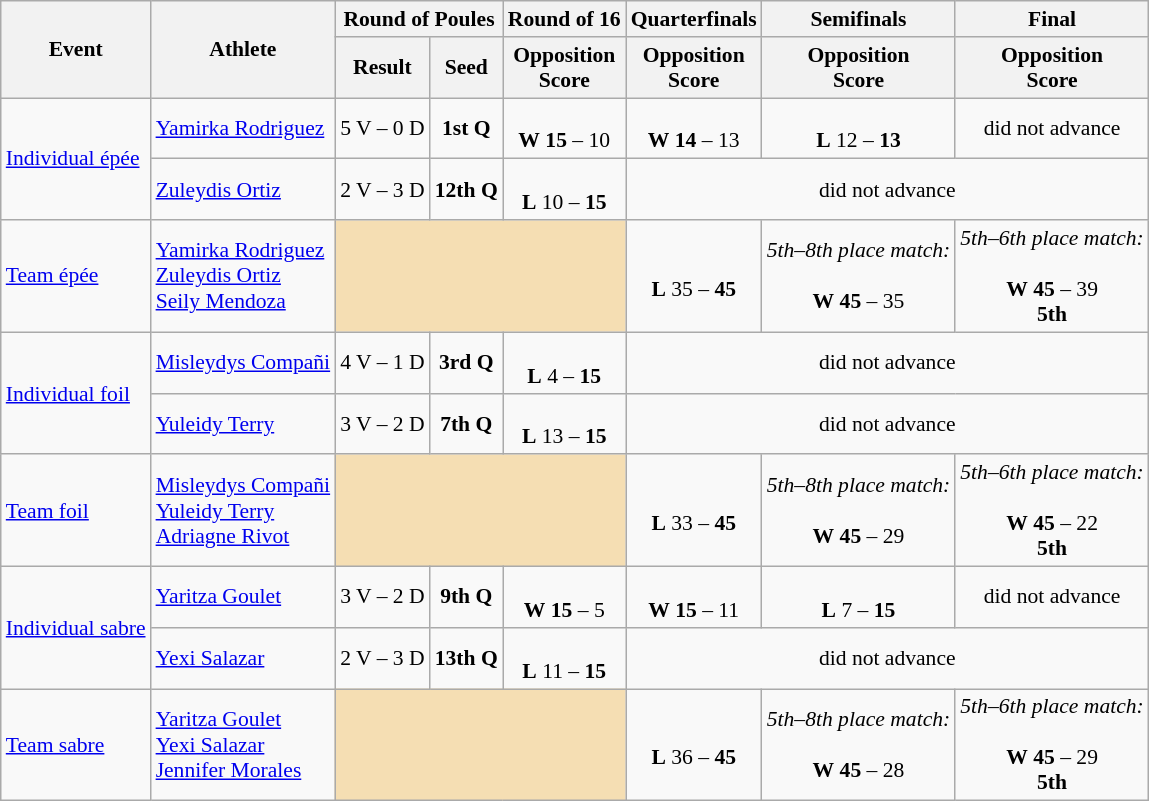<table class="wikitable" style="font-size:90%">
<tr>
<th rowspan=2>Event</th>
<th rowspan=2>Athlete</th>
<th colspan=2>Round of Poules</th>
<th>Round of 16</th>
<th>Quarterfinals</th>
<th>Semifinals</th>
<th>Final</th>
</tr>
<tr>
<th>Result</th>
<th>Seed</th>
<th>Opposition<br>Score</th>
<th>Opposition<br>Score</th>
<th>Opposition<br>Score</th>
<th>Opposition<br>Score</th>
</tr>
<tr>
<td rowspan=2><a href='#'>Individual épée</a></td>
<td><a href='#'>Yamirka Rodriguez</a></td>
<td align=center>5 V – 0 D</td>
<td align=center><strong>1st Q</strong></td>
<td align=center><br><strong>W</strong> <strong>15</strong> – 10</td>
<td align=center><br><strong>W</strong> <strong>14</strong> – 13</td>
<td align=center><br><strong>L</strong> 12 – <strong>13</strong><br></td>
<td align=center colspan="7">did not advance</td>
</tr>
<tr>
<td><a href='#'>Zuleydis Ortiz</a></td>
<td align=center>2 V – 3 D</td>
<td align=center><strong>12th Q</strong></td>
<td align=center><br><strong>L</strong> 10 – <strong>15</strong></td>
<td align=center colspan="7">did not advance</td>
</tr>
<tr>
<td><a href='#'>Team épée</a></td>
<td><a href='#'>Yamirka Rodriguez</a><br><a href='#'>Zuleydis Ortiz</a><br><a href='#'>Seily Mendoza</a></td>
<td align=center bgcolor=wheat colspan=3></td>
<td align=center><br><strong>L</strong> 35 – <strong>45</strong></td>
<td align=center><em>5th–8th place match:</em><br><br><strong>W</strong> <strong>45</strong> – 35</td>
<td align=center><em>5th–6th place match:</em><br><br><strong>W</strong> <strong>45</strong> – 39<br><strong>5th</strong></td>
</tr>
<tr>
<td rowspan=2><a href='#'>Individual foil</a></td>
<td><a href='#'>Misleydys Compañi</a></td>
<td align=center>4 V – 1 D</td>
<td align=center><strong>3rd Q</strong></td>
<td align=center><br><strong>L</strong> 4 – <strong>15</strong></td>
<td align=center colspan="7">did not advance</td>
</tr>
<tr>
<td><a href='#'>Yuleidy Terry</a></td>
<td align=center>3 V – 2 D</td>
<td align=center><strong>7th Q</strong></td>
<td align=center><br><strong>L</strong> 13 – <strong>15</strong></td>
<td align=center colspan="7">did not advance</td>
</tr>
<tr>
<td><a href='#'>Team foil</a></td>
<td><a href='#'>Misleydys Compañi</a><br><a href='#'>Yuleidy Terry</a><br><a href='#'>Adriagne Rivot</a></td>
<td align=center bgcolor=wheat colspan=3></td>
<td align=center><br><strong>L</strong> 33 – <strong>45</strong></td>
<td align=center><em>5th–8th place match:</em><br><br><strong>W</strong> <strong>45</strong> – 29</td>
<td align=center><em>5th–6th place match:</em><br><br><strong>W</strong> <strong>45</strong> – 22<br><strong>5th</strong></td>
</tr>
<tr>
<td rowspan=2><a href='#'>Individual sabre</a></td>
<td><a href='#'>Yaritza Goulet</a></td>
<td align=center>3 V – 2 D</td>
<td align=center><strong>9th Q</strong></td>
<td align=center><br><strong>W</strong> <strong>15</strong> – 5</td>
<td align=center><br><strong>W</strong> <strong>15</strong> – 11</td>
<td align=center><br><strong>L</strong> 7 – <strong>15</strong><br></td>
<td align=center colspan="7">did not advance</td>
</tr>
<tr>
<td><a href='#'>Yexi Salazar</a></td>
<td align=center>2 V – 3 D</td>
<td align=center><strong>13th Q</strong></td>
<td align=center><br><strong>L</strong> 11 – <strong>15</strong></td>
<td align=center colspan="7">did not advance</td>
</tr>
<tr>
<td><a href='#'>Team sabre</a></td>
<td><a href='#'>Yaritza Goulet</a><br><a href='#'>Yexi Salazar</a><br><a href='#'>Jennifer Morales</a></td>
<td align=center bgcolor=wheat colspan=3></td>
<td align=center><br><strong>L</strong> 36 – <strong>45</strong></td>
<td align=center><em>5th–8th place match:</em><br><br><strong>W</strong> <strong>45</strong> – 28</td>
<td align=center><em>5th–6th place match:</em><br><br><strong>W</strong> <strong>45</strong> – 29<br><strong>5th</strong></td>
</tr>
</table>
